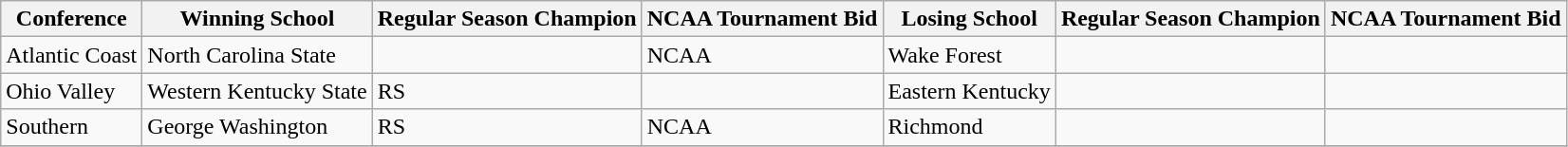<table class="wikitable">
<tr>
<th>Conference</th>
<th>Winning School</th>
<th>Regular Season Champion</th>
<th>NCAA Tournament Bid</th>
<th>Losing School</th>
<th>Regular Season Champion</th>
<th>NCAA Tournament Bid</th>
</tr>
<tr>
<td>Atlantic Coast</td>
<td>North Carolina State</td>
<td></td>
<td>NCAA</td>
<td>Wake Forest</td>
<td></td>
<td></td>
</tr>
<tr>
<td>Ohio Valley</td>
<td>Western Kentucky State</td>
<td>RS</td>
<td></td>
<td>Eastern Kentucky</td>
<td></td>
<td></td>
</tr>
<tr>
<td>Southern</td>
<td>George Washington</td>
<td>RS</td>
<td>NCAA</td>
<td>Richmond</td>
<td></td>
<td></td>
</tr>
<tr>
</tr>
</table>
